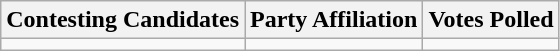<table class="wikitable sortable">
<tr>
<th>Contesting Candidates</th>
<th>Party Affiliation</th>
<th>Votes Polled</th>
</tr>
<tr>
<td></td>
<td></td>
<td></td>
</tr>
</table>
